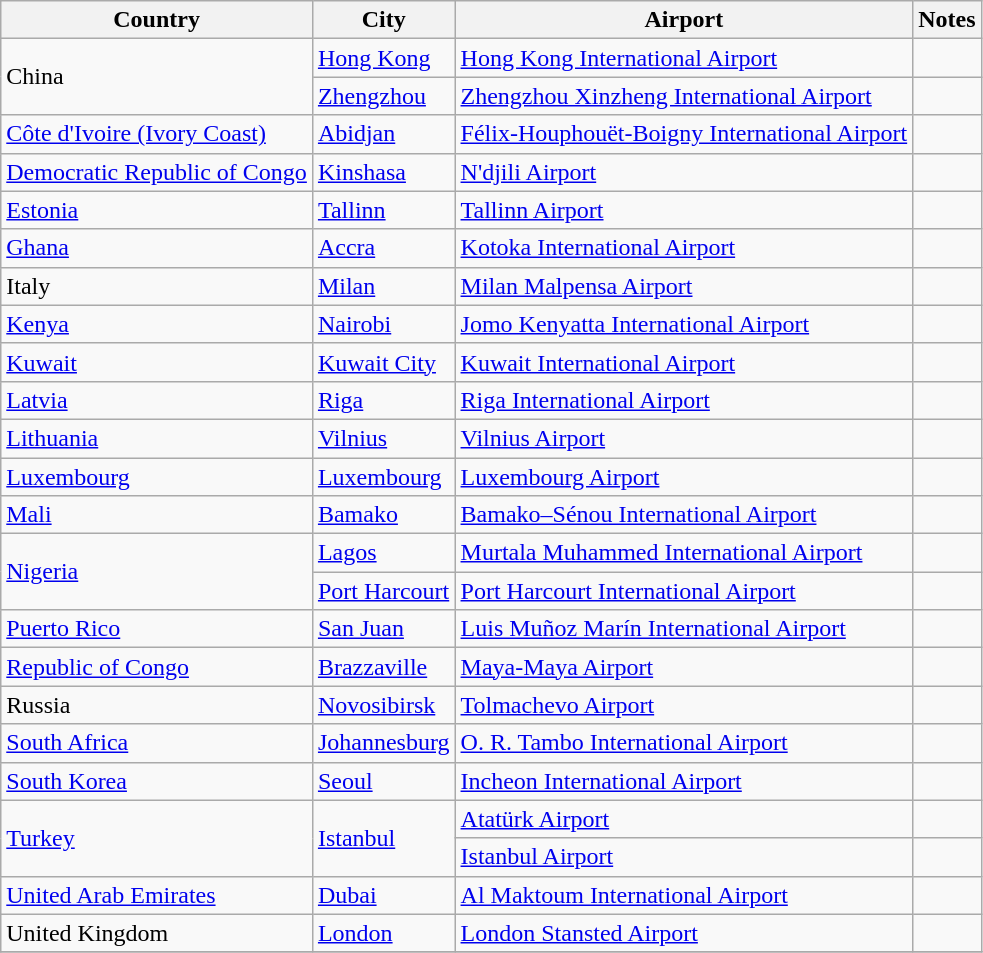<table class="wikitable sortable">
<tr>
<th>Country</th>
<th>City</th>
<th>Airport</th>
<th>Notes</th>
</tr>
<tr>
<td rowspan="2">China</td>
<td><a href='#'>Hong Kong</a></td>
<td><a href='#'>Hong Kong International Airport</a></td>
<td></td>
</tr>
<tr>
<td><a href='#'>Zhengzhou</a></td>
<td><a href='#'>Zhengzhou Xinzheng International Airport</a></td>
<td></td>
</tr>
<tr>
<td><a href='#'>Côte d'Ivoire (Ivory Coast)</a></td>
<td><a href='#'>Abidjan</a></td>
<td><a href='#'>Félix-Houphouët-Boigny International Airport</a></td>
<td></td>
</tr>
<tr>
<td><a href='#'>Democratic Republic of Congo</a></td>
<td><a href='#'>Kinshasa</a></td>
<td><a href='#'>N'djili Airport</a></td>
<td></td>
</tr>
<tr>
<td><a href='#'>Estonia</a></td>
<td><a href='#'>Tallinn</a></td>
<td><a href='#'>Tallinn Airport</a></td>
<td></td>
</tr>
<tr>
<td><a href='#'>Ghana</a></td>
<td><a href='#'>Accra</a></td>
<td><a href='#'>Kotoka International Airport</a></td>
<td></td>
</tr>
<tr>
<td>Italy</td>
<td><a href='#'>Milan</a></td>
<td><a href='#'>Milan Malpensa Airport</a></td>
<td></td>
</tr>
<tr>
<td><a href='#'>Kenya</a></td>
<td><a href='#'>Nairobi</a></td>
<td><a href='#'>Jomo Kenyatta International Airport</a></td>
<td></td>
</tr>
<tr>
<td><a href='#'>Kuwait</a></td>
<td><a href='#'>Kuwait City</a></td>
<td><a href='#'>Kuwait International Airport</a></td>
<td></td>
</tr>
<tr>
<td><a href='#'>Latvia</a></td>
<td><a href='#'>Riga</a></td>
<td><a href='#'>Riga International Airport</a></td>
<td></td>
</tr>
<tr>
<td><a href='#'>Lithuania</a></td>
<td><a href='#'>Vilnius</a></td>
<td><a href='#'>Vilnius Airport</a></td>
<td></td>
</tr>
<tr>
<td><a href='#'>Luxembourg</a></td>
<td><a href='#'>Luxembourg</a></td>
<td><a href='#'>Luxembourg Airport</a></td>
<td></td>
</tr>
<tr>
<td><a href='#'>Mali</a></td>
<td><a href='#'>Bamako</a></td>
<td><a href='#'>Bamako–Sénou International Airport</a></td>
<td></td>
</tr>
<tr>
<td rowspan="2"><a href='#'>Nigeria</a></td>
<td><a href='#'>Lagos</a></td>
<td><a href='#'>Murtala Muhammed International Airport</a></td>
<td></td>
</tr>
<tr>
<td><a href='#'>Port Harcourt</a></td>
<td><a href='#'>Port Harcourt International Airport</a></td>
<td></td>
</tr>
<tr>
<td><a href='#'>Puerto Rico</a></td>
<td><a href='#'>San Juan</a></td>
<td><a href='#'>Luis Muñoz Marín International Airport</a></td>
<td></td>
</tr>
<tr>
<td><a href='#'>Republic of Congo</a></td>
<td><a href='#'>Brazzaville</a></td>
<td><a href='#'>Maya-Maya Airport</a></td>
<td></td>
</tr>
<tr>
<td>Russia</td>
<td><a href='#'>Novosibirsk</a></td>
<td><a href='#'>Tolmachevo Airport</a></td>
<td></td>
</tr>
<tr>
<td><a href='#'>South Africa</a></td>
<td><a href='#'>Johannesburg</a></td>
<td><a href='#'>O. R. Tambo International Airport</a></td>
<td></td>
</tr>
<tr>
<td><a href='#'>South Korea</a></td>
<td><a href='#'>Seoul</a></td>
<td><a href='#'>Incheon International Airport</a></td>
<td></td>
</tr>
<tr>
<td rowspan="2"><a href='#'>Turkey</a></td>
<td rowspan="2"><a href='#'>Istanbul</a></td>
<td><a href='#'>Atatürk Airport</a></td>
<td></td>
</tr>
<tr>
<td><a href='#'>Istanbul Airport</a></td>
<td></td>
</tr>
<tr>
<td><a href='#'>United Arab Emirates</a></td>
<td><a href='#'>Dubai</a></td>
<td><a href='#'>Al Maktoum International Airport</a></td>
<td></td>
</tr>
<tr>
<td>United Kingdom</td>
<td><a href='#'>London</a></td>
<td><a href='#'>London Stansted Airport</a></td>
<td></td>
</tr>
<tr>
</tr>
</table>
